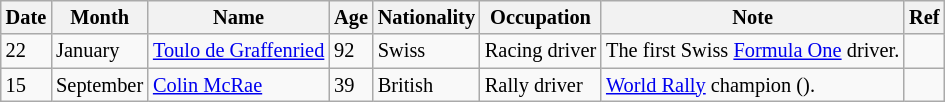<table class="wikitable" style="font-size:85%;">
<tr>
<th>Date</th>
<th>Month</th>
<th>Name</th>
<th>Age</th>
<th>Nationality</th>
<th>Occupation</th>
<th>Note</th>
<th>Ref</th>
</tr>
<tr>
<td>22</td>
<td>January</td>
<td><a href='#'>Toulo de Graffenried</a></td>
<td>92</td>
<td>Swiss</td>
<td>Racing driver</td>
<td>The first Swiss <a href='#'>Formula One</a> driver.</td>
<td></td>
</tr>
<tr>
<td>15</td>
<td>September</td>
<td><a href='#'>Colin McRae</a></td>
<td>39</td>
<td>British</td>
<td>Rally driver</td>
<td><a href='#'>World Rally</a> champion ().</td>
<td></td>
</tr>
</table>
